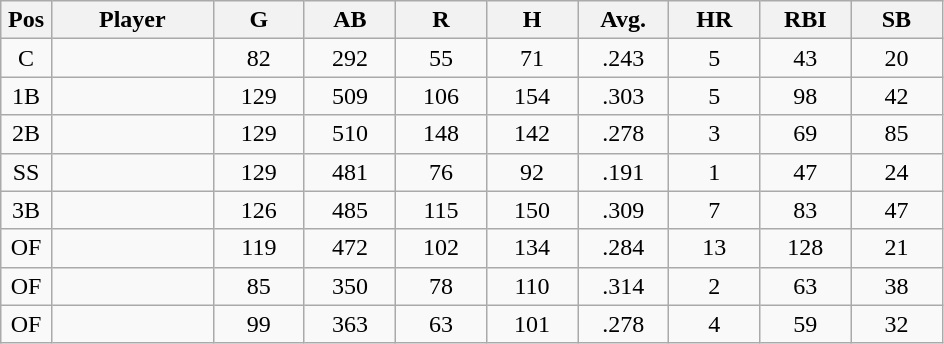<table class="wikitable sortable">
<tr>
<th bgcolor="#DDDDFF" width="5%">Pos</th>
<th bgcolor="#DDDDFF" width="16%">Player</th>
<th bgcolor="#DDDDFF" width="9%">G</th>
<th bgcolor="#DDDDFF" width="9%">AB</th>
<th bgcolor="#DDDDFF" width="9%">R</th>
<th bgcolor="#DDDDFF" width="9%">H</th>
<th bgcolor="#DDDDFF" width="9%">Avg.</th>
<th bgcolor="#DDDDFF" width="9%">HR</th>
<th bgcolor="#DDDDFF" width="9%">RBI</th>
<th bgcolor="#DDDDFF" width="9%">SB</th>
</tr>
<tr align="center">
<td>C</td>
<td></td>
<td>82</td>
<td>292</td>
<td>55</td>
<td>71</td>
<td>.243</td>
<td>5</td>
<td>43</td>
<td>20</td>
</tr>
<tr align="center">
<td>1B</td>
<td></td>
<td>129</td>
<td>509</td>
<td>106</td>
<td>154</td>
<td>.303</td>
<td>5</td>
<td>98</td>
<td>42</td>
</tr>
<tr align="center">
<td>2B</td>
<td></td>
<td>129</td>
<td>510</td>
<td>148</td>
<td>142</td>
<td>.278</td>
<td>3</td>
<td>69</td>
<td>85</td>
</tr>
<tr align="center">
<td>SS</td>
<td></td>
<td>129</td>
<td>481</td>
<td>76</td>
<td>92</td>
<td>.191</td>
<td>1</td>
<td>47</td>
<td>24</td>
</tr>
<tr align="center">
<td>3B</td>
<td></td>
<td>126</td>
<td>485</td>
<td>115</td>
<td>150</td>
<td>.309</td>
<td>7</td>
<td>83</td>
<td>47</td>
</tr>
<tr align="center">
<td>OF</td>
<td></td>
<td>119</td>
<td>472</td>
<td>102</td>
<td>134</td>
<td>.284</td>
<td>13</td>
<td>128</td>
<td>21</td>
</tr>
<tr align="center">
<td>OF</td>
<td></td>
<td>85</td>
<td>350</td>
<td>78</td>
<td>110</td>
<td>.314</td>
<td>2</td>
<td>63</td>
<td>38</td>
</tr>
<tr align="center">
<td>OF</td>
<td></td>
<td>99</td>
<td>363</td>
<td>63</td>
<td>101</td>
<td>.278</td>
<td>4</td>
<td>59</td>
<td>32</td>
</tr>
</table>
